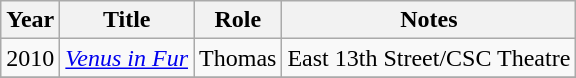<table class="wikitable sortable">
<tr>
<th>Year</th>
<th>Title</th>
<th>Role</th>
<th>Notes</th>
</tr>
<tr>
<td>2010</td>
<td><em><a href='#'>Venus in Fur</a></em></td>
<td>Thomas</td>
<td>East 13th Street/CSC Theatre</td>
</tr>
<tr>
</tr>
</table>
